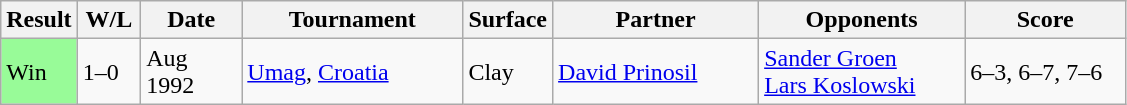<table class="sortable wikitable">
<tr>
<th style="width:40px">Result</th>
<th style="width:35px" class="unsortable">W/L</th>
<th style="width:60px">Date</th>
<th style="width:140px">Tournament</th>
<th style="width:50px">Surface</th>
<th style="width:130px">Partner</th>
<th style="width:130px">Opponents</th>
<th style="width:100px" class="unsortable">Score</th>
</tr>
<tr>
<td style="background:#98fb98;">Win</td>
<td>1–0</td>
<td>Aug 1992</td>
<td><a href='#'>Umag</a>, <a href='#'>Croatia</a></td>
<td>Clay</td>
<td> <a href='#'>David Prinosil</a></td>
<td> <a href='#'>Sander Groen</a><br> <a href='#'>Lars Koslowski</a></td>
<td>6–3, 6–7, 7–6</td>
</tr>
</table>
